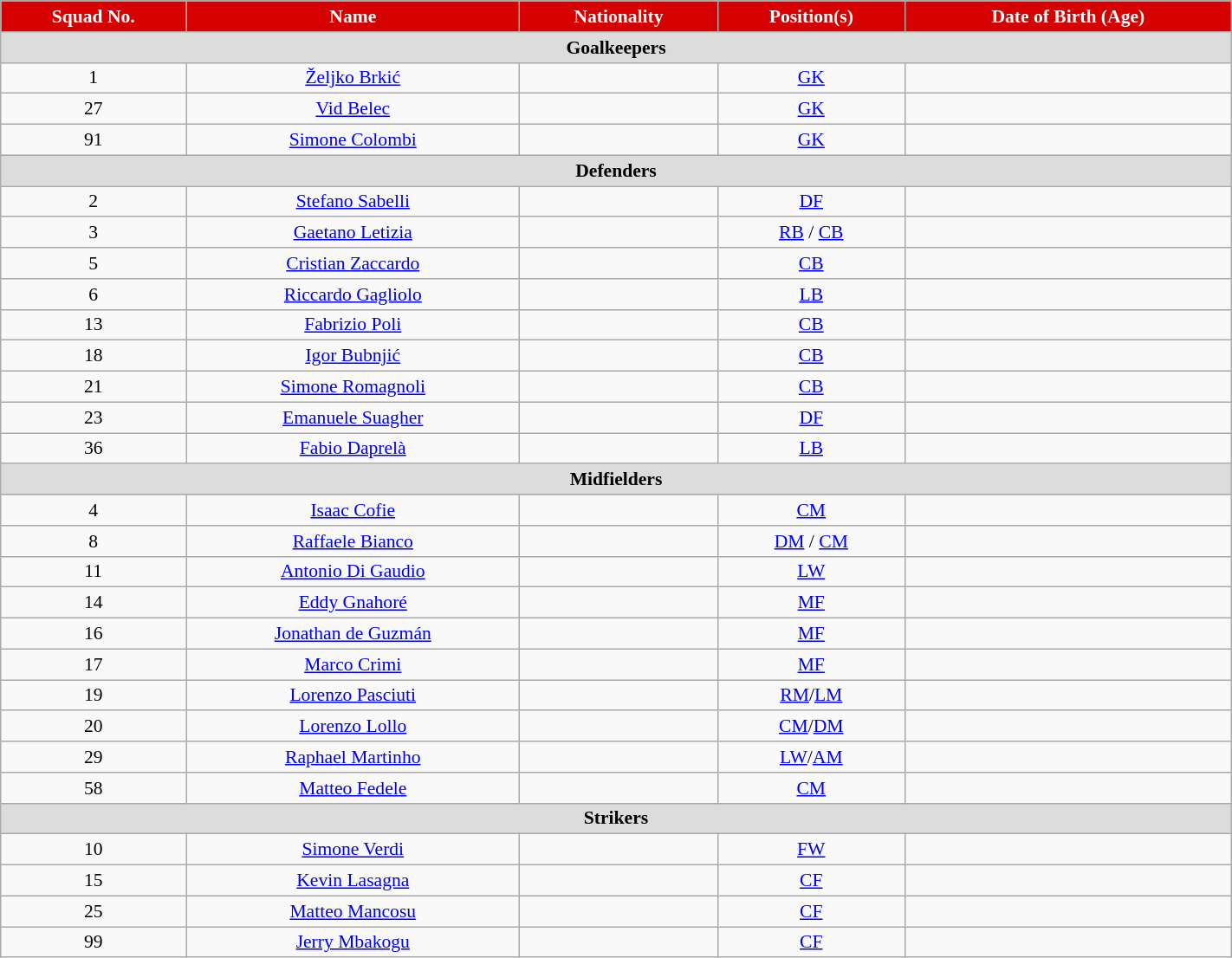<table class="wikitable" style="text-align:center; font-size:90%; width:75%;">
<tr>
<th style="background:#d50000; color:white; text-align:center;">Squad No.</th>
<th style="background:#d50000; color:white; text-align:center;">Name</th>
<th style="background:#d50000; color:white; text-align:center;">Nationality</th>
<th style="background:#d50000; color:white; text-align:center;">Position(s)</th>
<th style="background:#d50000; color:white; text-align:center;">Date of Birth (Age)</th>
</tr>
<tr>
<th colspan="10" style="background:#dcdcdc; text-align:center;">Goalkeepers</th>
</tr>
<tr>
<td>1</td>
<td><a href='#'>Željko Brkić</a></td>
<td></td>
<td><a href='#'>GK</a></td>
<td></td>
</tr>
<tr>
<td>27</td>
<td><a href='#'>Vid Belec</a></td>
<td></td>
<td><a href='#'>GK</a></td>
<td></td>
</tr>
<tr>
<td>91</td>
<td><a href='#'>Simone Colombi</a></td>
<td></td>
<td><a href='#'>GK</a></td>
<td></td>
</tr>
<tr>
<th colspan="10" style="background:#dcdcdc; text-align:center;">Defenders</th>
</tr>
<tr>
<td>2</td>
<td><a href='#'>Stefano Sabelli</a></td>
<td></td>
<td><a href='#'>DF</a></td>
<td></td>
</tr>
<tr>
<td>3</td>
<td><a href='#'>Gaetano Letizia</a></td>
<td></td>
<td><a href='#'>RB</a> / <a href='#'>CB</a></td>
<td></td>
</tr>
<tr>
<td>5</td>
<td><a href='#'>Cristian Zaccardo</a></td>
<td></td>
<td><a href='#'>CB</a></td>
<td></td>
</tr>
<tr>
<td>6</td>
<td><a href='#'>Riccardo Gagliolo</a></td>
<td></td>
<td><a href='#'>LB</a></td>
<td></td>
</tr>
<tr>
<td>13</td>
<td><a href='#'>Fabrizio Poli</a></td>
<td></td>
<td><a href='#'>CB</a></td>
<td></td>
</tr>
<tr>
<td>18</td>
<td><a href='#'>Igor Bubnjić</a></td>
<td></td>
<td><a href='#'>CB</a></td>
<td></td>
</tr>
<tr>
<td>21</td>
<td><a href='#'>Simone Romagnoli</a></td>
<td></td>
<td><a href='#'>CB</a></td>
<td></td>
</tr>
<tr>
<td>23</td>
<td><a href='#'>Emanuele Suagher</a></td>
<td></td>
<td><a href='#'>DF</a></td>
<td></td>
</tr>
<tr>
<td>36</td>
<td><a href='#'>Fabio Daprelà</a></td>
<td></td>
<td><a href='#'>LB</a></td>
<td></td>
</tr>
<tr>
<th colspan="10" style="background:#dcdcdc; text-align:center;">Midfielders</th>
</tr>
<tr>
<td>4</td>
<td><a href='#'>Isaac Cofie</a></td>
<td></td>
<td><a href='#'>CM</a></td>
<td></td>
</tr>
<tr>
<td>8</td>
<td><a href='#'>Raffaele Bianco</a></td>
<td></td>
<td><a href='#'>DM</a> / <a href='#'>CM</a></td>
<td></td>
</tr>
<tr>
<td>11</td>
<td><a href='#'>Antonio Di Gaudio</a></td>
<td></td>
<td><a href='#'>LW</a></td>
<td></td>
</tr>
<tr>
<td>14</td>
<td><a href='#'>Eddy Gnahoré</a></td>
<td></td>
<td><a href='#'>MF</a></td>
<td></td>
</tr>
<tr>
<td>16</td>
<td><a href='#'>Jonathan de Guzmán</a></td>
<td></td>
<td><a href='#'>MF</a></td>
<td></td>
</tr>
<tr>
<td>17</td>
<td><a href='#'>Marco Crimi</a></td>
<td></td>
<td><a href='#'>MF</a></td>
<td></td>
</tr>
<tr>
<td>19</td>
<td><a href='#'>Lorenzo Pasciuti</a></td>
<td></td>
<td><a href='#'>RM</a>/<a href='#'>LM</a></td>
<td></td>
</tr>
<tr>
<td>20</td>
<td><a href='#'>Lorenzo Lollo</a></td>
<td></td>
<td><a href='#'>CM</a>/<a href='#'>DM</a></td>
<td></td>
</tr>
<tr>
<td>29</td>
<td><a href='#'>Raphael Martinho</a></td>
<td></td>
<td><a href='#'>LW</a>/<a href='#'>AM</a></td>
<td></td>
</tr>
<tr>
<td>58</td>
<td><a href='#'>Matteo Fedele</a></td>
<td></td>
<td><a href='#'>CM</a></td>
<td></td>
</tr>
<tr>
<th colspan="10" style="background:#dcdcdc; text-align:center;">Strikers</th>
</tr>
<tr>
<td>10</td>
<td><a href='#'>Simone Verdi</a></td>
<td></td>
<td><a href='#'>FW</a></td>
<td></td>
</tr>
<tr>
<td>15</td>
<td><a href='#'>Kevin Lasagna</a></td>
<td></td>
<td><a href='#'>CF</a></td>
<td></td>
</tr>
<tr>
<td>25</td>
<td><a href='#'>Matteo Mancosu</a></td>
<td></td>
<td><a href='#'>CF</a></td>
<td></td>
</tr>
<tr>
<td>99</td>
<td><a href='#'>Jerry Mbakogu</a></td>
<td></td>
<td><a href='#'>CF</a></td>
<td></td>
</tr>
</table>
